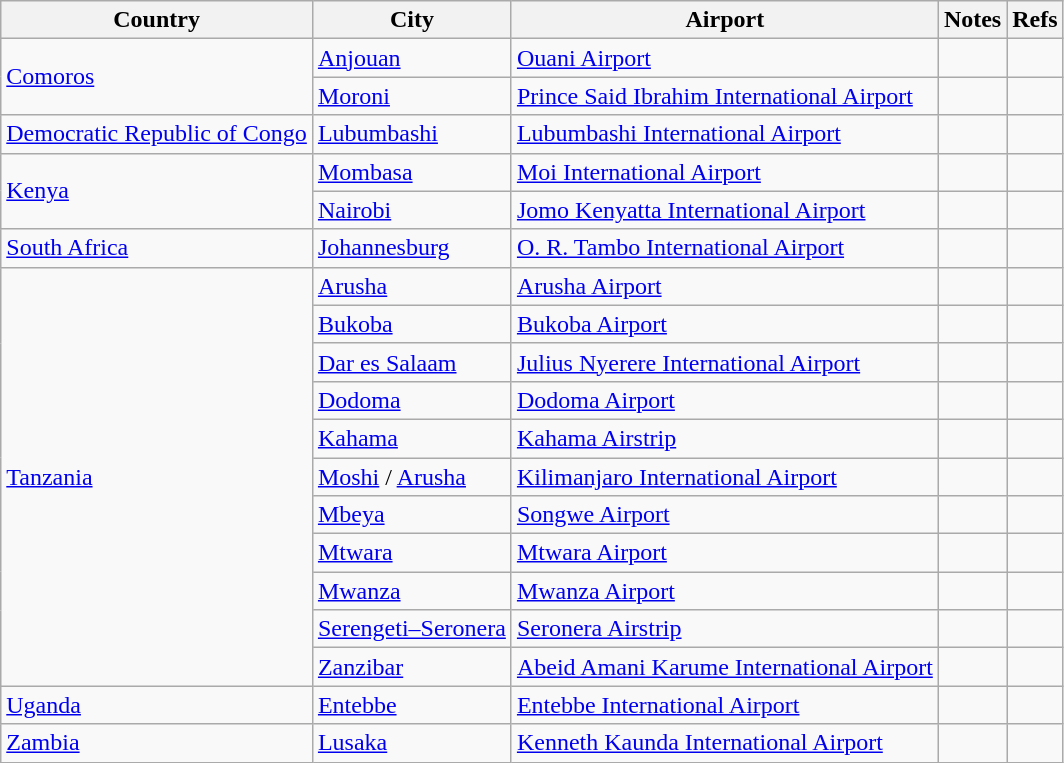<table class="sortable wikitable">
<tr>
<th>Country</th>
<th>City</th>
<th>Airport</th>
<th>Notes</th>
<th class="unsortable">Refs</th>
</tr>
<tr>
<td rowspan="2"><a href='#'>Comoros</a></td>
<td><a href='#'>Anjouan</a></td>
<td><a href='#'>Ouani Airport</a></td>
<td></td>
<td align=center></td>
</tr>
<tr>
<td><a href='#'>Moroni</a></td>
<td><a href='#'>Prince Said Ibrahim International Airport</a></td>
<td></td>
<td align=center></td>
</tr>
<tr>
<td><a href='#'>Democratic Republic of Congo</a></td>
<td><a href='#'>Lubumbashi</a></td>
<td><a href='#'>Lubumbashi International Airport</a></td>
<td></td>
<td align=center></td>
</tr>
<tr>
<td rowspan="2"><a href='#'>Kenya</a></td>
<td><a href='#'>Mombasa</a></td>
<td><a href='#'>Moi International Airport</a></td>
<td></td>
</tr>
<tr>
<td><a href='#'>Nairobi</a></td>
<td><a href='#'>Jomo Kenyatta International Airport</a></td>
<td></td>
<td align=center></td>
</tr>
<tr>
<td><a href='#'>South Africa</a></td>
<td><a href='#'>Johannesburg</a></td>
<td><a href='#'>O. R. Tambo International Airport</a></td>
<td></td>
<td align=center></td>
</tr>
<tr>
<td rowspan="11"><a href='#'>Tanzania</a></td>
<td><a href='#'>Arusha</a></td>
<td><a href='#'>Arusha Airport</a></td>
<td></td>
<td align=center></td>
</tr>
<tr>
<td><a href='#'>Bukoba</a></td>
<td><a href='#'>Bukoba Airport</a></td>
<td></td>
<td align=center></td>
</tr>
<tr>
<td><a href='#'>Dar es Salaam</a></td>
<td><a href='#'>Julius Nyerere International Airport</a></td>
<td></td>
<td align=center></td>
</tr>
<tr>
<td><a href='#'>Dodoma</a></td>
<td><a href='#'>Dodoma Airport</a></td>
<td></td>
<td align=center></td>
</tr>
<tr>
<td><a href='#'>Kahama</a></td>
<td><a href='#'>Kahama Airstrip</a></td>
<td></td>
<td align=center></td>
</tr>
<tr>
<td><a href='#'>Moshi</a> / <a href='#'>Arusha</a></td>
<td><a href='#'>Kilimanjaro International Airport</a></td>
<td></td>
<td align=center></td>
</tr>
<tr>
<td><a href='#'>Mbeya</a></td>
<td><a href='#'>Songwe Airport</a></td>
<td></td>
<td align=center></td>
</tr>
<tr>
<td><a href='#'>Mtwara</a></td>
<td><a href='#'>Mtwara Airport</a></td>
<td></td>
<td align=center></td>
</tr>
<tr>
<td><a href='#'>Mwanza</a></td>
<td><a href='#'>Mwanza Airport</a></td>
<td></td>
<td align=center></td>
</tr>
<tr>
<td><a href='#'>Serengeti–Seronera</a></td>
<td><a href='#'>Seronera Airstrip</a></td>
<td></td>
<td align=center></td>
</tr>
<tr>
<td><a href='#'>Zanzibar</a></td>
<td><a href='#'>Abeid Amani Karume International Airport</a></td>
<td></td>
<td align=center></td>
</tr>
<tr>
<td><a href='#'>Uganda</a></td>
<td><a href='#'>Entebbe</a></td>
<td><a href='#'>Entebbe International Airport</a></td>
<td></td>
<td align=center></td>
</tr>
<tr>
<td><a href='#'>Zambia</a></td>
<td><a href='#'>Lusaka</a></td>
<td><a href='#'>Kenneth Kaunda International Airport</a></td>
<td></td>
<td align=center></td>
</tr>
</table>
